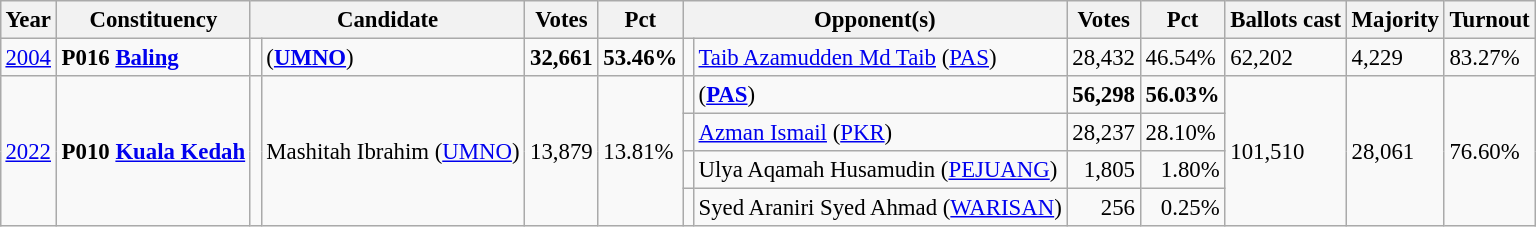<table class="wikitable" style="margin:0.5em ; font-size:95%">
<tr>
<th>Year</th>
<th>Constituency</th>
<th colspan=2>Candidate</th>
<th>Votes</th>
<th>Pct</th>
<th colspan=2>Opponent(s)</th>
<th>Votes</th>
<th>Pct</th>
<th>Ballots cast</th>
<th>Majority</th>
<th>Turnout</th>
</tr>
<tr>
<td><a href='#'>2004</a></td>
<td><strong>P016 <a href='#'>Baling</a></strong></td>
<td></td>
<td> (<a href='#'><strong>UMNO</strong></a>)</td>
<td align="right"><strong>32,661</strong></td>
<td><strong>53.46%</strong></td>
<td></td>
<td><a href='#'>Taib Azamudden Md Taib</a> (<a href='#'>PAS</a>)</td>
<td align="right">28,432</td>
<td>46.54%</td>
<td>62,202</td>
<td>4,229</td>
<td>83.27%</td>
</tr>
<tr>
<td rowspan="4"><a href='#'>2022</a></td>
<td rowspan=4><strong>P010 <a href='#'>Kuala Kedah</a></strong></td>
<td rowspan="4" ></td>
<td rowspan="4">Mashitah Ibrahim (<a href='#'>UMNO</a>)</td>
<td rowspan="4" align="right">13,879</td>
<td rowspan="4">13.81%</td>
<td bgcolor=></td>
<td> (<a href='#'><strong>PAS</strong></a>)</td>
<td align="right"><strong>56,298</strong></td>
<td><strong>56.03%</strong></td>
<td rowspan="4">101,510</td>
<td rowspan="4">28,061</td>
<td rowspan="4">76.60%</td>
</tr>
<tr>
<td></td>
<td><a href='#'>Azman Ismail</a> (<a href='#'>PKR</a>)</td>
<td align="right">28,237</td>
<td>28.10%</td>
</tr>
<tr>
<td bgcolor=></td>
<td>Ulya Aqamah Husamudin (<a href='#'>PEJUANG</a>)</td>
<td align="right">1,805</td>
<td align=right>1.80%</td>
</tr>
<tr>
<td></td>
<td>Syed Araniri Syed Ahmad (<a href='#'>WARISAN</a>)</td>
<td align="right">256</td>
<td align=right>0.25%</td>
</tr>
</table>
